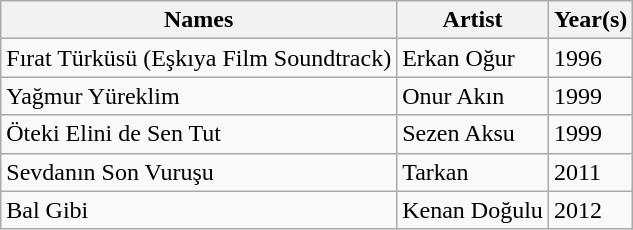<table class="wikitable sortable mw-collapsible">
<tr>
<th>Names</th>
<th>Artist</th>
<th>Year(s)</th>
</tr>
<tr>
<td>Fırat Türküsü (Eşkıya Film Soundtrack)</td>
<td>Erkan Oğur</td>
<td>1996</td>
</tr>
<tr>
<td>Yağmur Yüreklim</td>
<td>Onur Akın</td>
<td>1999</td>
</tr>
<tr>
<td>Öteki Elini de Sen Tut</td>
<td>Sezen Aksu</td>
<td>1999</td>
</tr>
<tr>
<td>Sevdanın Son Vuruşu</td>
<td>Tarkan</td>
<td>2011</td>
</tr>
<tr>
<td>Bal Gibi</td>
<td>Kenan Doğulu</td>
<td>2012</td>
</tr>
</table>
